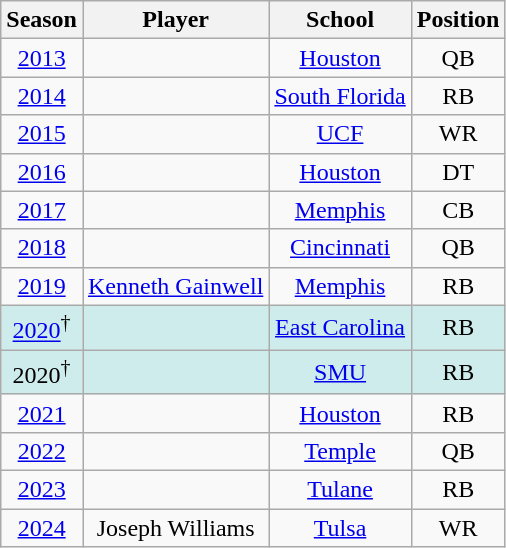<table class="wikitable sortable">
<tr>
<th>Season</th>
<th>Player</th>
<th>School</th>
<th>Position</th>
</tr>
<tr align=center>
<td><a href='#'>2013</a></td>
<td></td>
<td><a href='#'>Houston</a></td>
<td>QB</td>
</tr>
<tr align=center>
<td><a href='#'>2014</a></td>
<td></td>
<td><a href='#'>South Florida</a></td>
<td>RB</td>
</tr>
<tr align=center>
<td><a href='#'>2015</a></td>
<td></td>
<td><a href='#'>UCF</a></td>
<td>WR</td>
</tr>
<tr align=center>
<td><a href='#'>2016</a></td>
<td></td>
<td><a href='#'>Houston</a></td>
<td>DT</td>
</tr>
<tr align=center>
<td><a href='#'>2017</a></td>
<td></td>
<td><a href='#'>Memphis</a></td>
<td>CB</td>
</tr>
<tr align=center>
<td><a href='#'>2018</a></td>
<td></td>
<td><a href='#'>Cincinnati</a></td>
<td>QB</td>
</tr>
<tr align=center>
<td><a href='#'>2019</a></td>
<td><a href='#'>Kenneth Gainwell</a></td>
<td><a href='#'>Memphis</a></td>
<td>RB</td>
</tr>
<tr style="background-color:#CFECEC; width:3em;"  align=center>
<td><a href='#'>2020</a><sup>†</sup></td>
<td></td>
<td><a href='#'>East Carolina</a></td>
<td>RB</td>
</tr>
<tr style="background-color:#CFECEC; width:3em;"  align=center>
<td>2020<sup>†</sup></td>
<td></td>
<td><a href='#'>SMU</a></td>
<td>RB</td>
</tr>
<tr align=center>
<td><a href='#'>2021</a></td>
<td></td>
<td><a href='#'>Houston</a></td>
<td>RB</td>
</tr>
<tr align=center>
<td><a href='#'>2022</a></td>
<td></td>
<td><a href='#'>Temple</a></td>
<td>QB</td>
</tr>
<tr align=center>
<td><a href='#'>2023</a></td>
<td></td>
<td><a href='#'>Tulane</a></td>
<td>RB</td>
</tr>
<tr align=center>
<td><a href='#'>2024</a></td>
<td>Joseph Williams</td>
<td><a href='#'>Tulsa</a></td>
<td>WR</td>
</tr>
</table>
